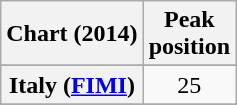<table class="wikitable sortable plainrowheaders" style="text-align:center">
<tr>
<th>Chart (2014)</th>
<th>Peak<br>position</th>
</tr>
<tr>
</tr>
<tr>
</tr>
<tr>
</tr>
<tr>
</tr>
<tr>
<th scope="row">Italy (<a href='#'>FIMI</a>)</th>
<td>25</td>
</tr>
<tr>
</tr>
<tr>
</tr>
<tr>
</tr>
</table>
